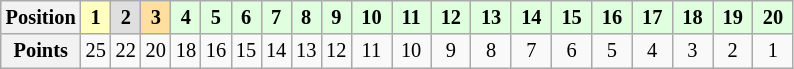<table class="wikitable" style="font-size:85%; text-align:center">
<tr>
<th>Position</th>
<td style="background:#ffffbf;"> <strong>1</strong> </td>
<td style="background:#dfdfdf;"> <strong>2</strong> </td>
<td style="background:#ffdf9f;"> <strong>3</strong> </td>
<td style="background:#dfffdf;"> <strong>4</strong> </td>
<td style="background:#dfffdf;"> <strong>5</strong> </td>
<td style="background:#dfffdf;"> <strong>6</strong> </td>
<td style="background:#dfffdf;"> <strong>7</strong> </td>
<td style="background:#dfffdf;"> <strong>8</strong> </td>
<td style="background:#dfffdf;"> <strong>9</strong> </td>
<td style="background:#dfffdf;"> <strong>10</strong> </td>
<td style="background:#dfffdf;"> <strong>11</strong> </td>
<td style="background:#dfffdf;"> <strong>12</strong> </td>
<td style="background:#dfffdf;"> <strong>13</strong> </td>
<td style="background:#dfffdf;"> <strong>14</strong> </td>
<td style="background:#dfffdf;"> <strong>15</strong> </td>
<td style="background:#dfffdf;"> <strong>16</strong> </td>
<td style="background:#dfffdf;"> <strong>17</strong> </td>
<td style="background:#dfffdf;"> <strong>18</strong> </td>
<td style="background:#dfffdf;"> <strong>19</strong> </td>
<td style="background:#dfffdf;"> <strong>20</strong> </td>
</tr>
<tr>
<th>Points</th>
<td>25</td>
<td>22</td>
<td>20</td>
<td>18</td>
<td>16</td>
<td>15</td>
<td>14</td>
<td>13</td>
<td>12</td>
<td>11</td>
<td>10</td>
<td>9</td>
<td>8</td>
<td>7</td>
<td>6</td>
<td>5</td>
<td>4</td>
<td>3</td>
<td>2</td>
<td>1</td>
</tr>
</table>
